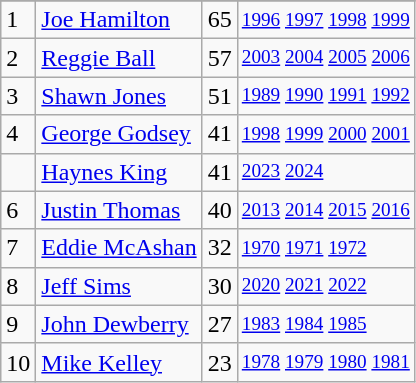<table class="wikitable">
<tr>
</tr>
<tr>
<td>1</td>
<td><a href='#'>Joe Hamilton</a></td>
<td>65</td>
<td style="font-size:80%;"><a href='#'>1996</a> <a href='#'>1997</a> <a href='#'>1998</a> <a href='#'>1999</a></td>
</tr>
<tr>
<td>2</td>
<td><a href='#'>Reggie Ball</a></td>
<td>57</td>
<td style="font-size:80%;"><a href='#'>2003</a> <a href='#'>2004</a> <a href='#'>2005</a> <a href='#'>2006</a></td>
</tr>
<tr>
<td>3</td>
<td><a href='#'>Shawn Jones</a></td>
<td>51</td>
<td style="font-size:80%;"><a href='#'>1989</a> <a href='#'>1990</a> <a href='#'>1991</a> <a href='#'>1992</a></td>
</tr>
<tr>
<td>4</td>
<td><a href='#'>George Godsey</a></td>
<td>41</td>
<td style="font-size:80%;"><a href='#'>1998</a> <a href='#'>1999</a> <a href='#'>2000</a> <a href='#'>2001</a></td>
</tr>
<tr>
<td></td>
<td><a href='#'>Haynes King</a></td>
<td>41</td>
<td style="font-size:80%;"><a href='#'>2023</a> <a href='#'>2024</a></td>
</tr>
<tr>
<td>6</td>
<td><a href='#'>Justin Thomas</a></td>
<td>40</td>
<td style="font-size:80%;"><a href='#'>2013</a> <a href='#'>2014</a> <a href='#'>2015</a> <a href='#'>2016</a></td>
</tr>
<tr>
<td>7</td>
<td><a href='#'>Eddie McAshan</a></td>
<td>32</td>
<td style="font-size:80%;"><a href='#'>1970</a> <a href='#'>1971</a> <a href='#'>1972</a></td>
</tr>
<tr>
<td>8</td>
<td><a href='#'>Jeff Sims</a></td>
<td>30</td>
<td style="font-size:80%;"><a href='#'>2020</a> <a href='#'>2021</a> <a href='#'>2022</a></td>
</tr>
<tr>
<td>9</td>
<td><a href='#'>John Dewberry</a></td>
<td>27</td>
<td style="font-size:80%;"><a href='#'>1983</a> <a href='#'>1984</a> <a href='#'>1985</a></td>
</tr>
<tr>
<td>10</td>
<td><a href='#'>Mike Kelley</a></td>
<td>23</td>
<td style="font-size:80%;"><a href='#'>1978</a> <a href='#'>1979</a> <a href='#'>1980</a> <a href='#'>1981</a></td>
</tr>
</table>
